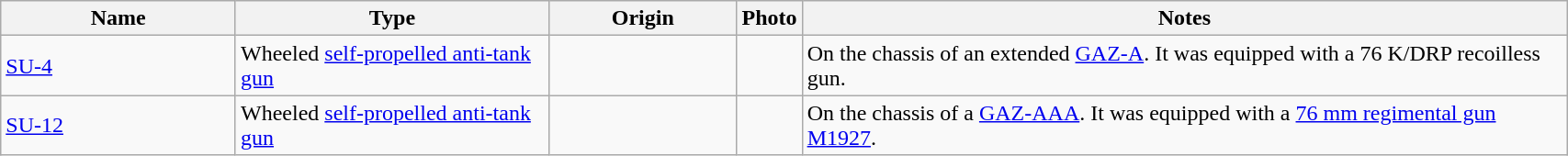<table class="wikitable" style="width:90%;">
<tr>
<th style="width:15%;">Name</th>
<th style="width:20%;">Type</th>
<th style="width:12%;">Origin</th>
<th>Photo</th>
<th>Notes</th>
</tr>
<tr>
<td><a href='#'>SU-4</a></td>
<td>Wheeled <a href='#'>self-propelled anti-tank gun</a></td>
<td></td>
<td></td>
<td>On the chassis of an extended <a href='#'>GAZ-A</a>. It was equipped with a 76 K/DRP recoilless gun.</td>
</tr>
<tr>
<td><a href='#'>SU-12</a></td>
<td>Wheeled <a href='#'>self-propelled anti-tank gun</a></td>
<td></td>
<td></td>
<td>On the chassis of a <a href='#'>GAZ-AAA</a>. It was equipped with a <a href='#'>76 mm regimental gun M1927</a>.</td>
</tr>
</table>
